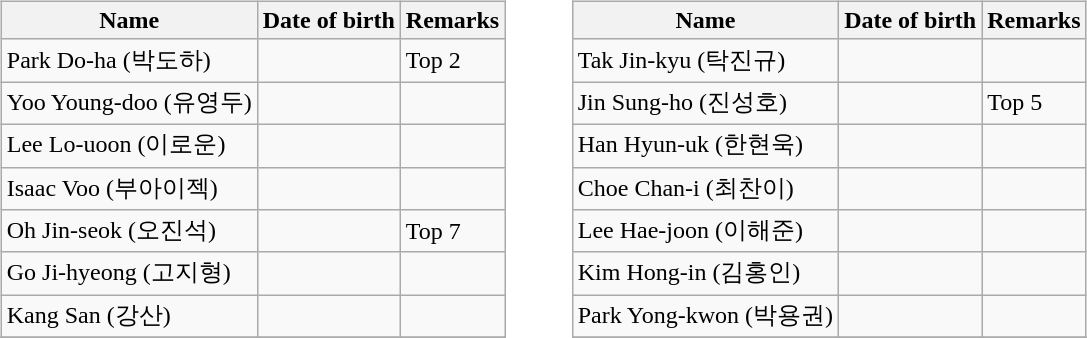<table>
<tr style="vertical-align:text-top;">
<td><br><table class="wikitable sortable">
<tr>
<th>Name</th>
<th>Date of birth</th>
<th>Remarks</th>
</tr>
<tr>
<td>Park Do-ha (박도하)</td>
<td></td>
<td>Top 2</td>
</tr>
<tr>
<td>Yoo Young-doo (유영두)</td>
<td></td>
<td></td>
</tr>
<tr>
<td>Lee Lo-uoon (이로운)</td>
<td></td>
<td></td>
</tr>
<tr>
<td>Isaac Voo (부아이젝)</td>
<td></td>
<td></td>
</tr>
<tr>
<td>Oh Jin-seok (오진석)</td>
<td></td>
<td>Top 7</td>
</tr>
<tr>
<td>Go Ji-hyeong (고지형)</td>
<td></td>
<td></td>
</tr>
<tr>
<td>Kang San (강산)</td>
<td></td>
<td></td>
</tr>
<tr>
</tr>
</table>
</td>
<td width="20px"></td>
<td><br><table class="wikitable sortable">
<tr>
<th>Name</th>
<th>Date of birth</th>
<th>Remarks</th>
</tr>
<tr>
<td>Tak Jin-kyu (탁진규)</td>
<td></td>
<td></td>
</tr>
<tr>
<td>Jin Sung-ho (진성호)</td>
<td></td>
<td>Top 5</td>
</tr>
<tr>
<td>Han Hyun-uk (한현욱)</td>
<td></td>
<td></td>
</tr>
<tr>
<td>Choe Chan-i (최찬이)</td>
<td></td>
<td></td>
</tr>
<tr>
<td>Lee Hae-joon (이해준)</td>
<td></td>
<td></td>
</tr>
<tr>
<td>Kim Hong-in (김홍인)</td>
<td></td>
<td></td>
</tr>
<tr>
<td>Park Yong-kwon (박용권)</td>
<td></td>
<td></td>
</tr>
<tr>
</tr>
</table>
</td>
</tr>
</table>
